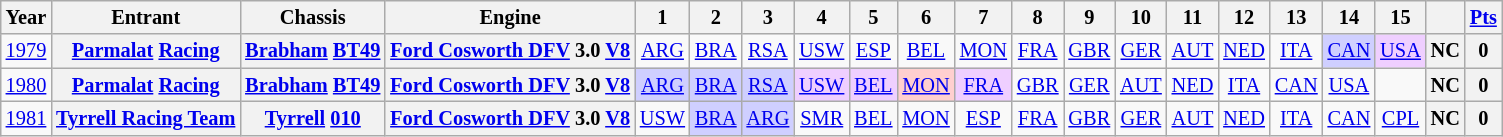<table class="wikitable" style="text-align:center; font-size:85%">
<tr>
<th>Year</th>
<th>Entrant</th>
<th>Chassis</th>
<th>Engine</th>
<th>1</th>
<th>2</th>
<th>3</th>
<th>4</th>
<th>5</th>
<th>6</th>
<th>7</th>
<th>8</th>
<th>9</th>
<th>10</th>
<th>11</th>
<th>12</th>
<th>13</th>
<th>14</th>
<th>15</th>
<th></th>
<th><a href='#'>Pts</a></th>
</tr>
<tr>
<td><a href='#'>1979</a></td>
<th nowrap><a href='#'>Parmalat</a> <a href='#'>Racing</a></th>
<th nowrap><a href='#'>Brabham</a> <a href='#'>BT49</a></th>
<th nowrap><a href='#'>Ford Cosworth DFV</a> 3.0 <a href='#'>V8</a></th>
<td><a href='#'>ARG</a></td>
<td><a href='#'>BRA</a></td>
<td><a href='#'>RSA</a></td>
<td><a href='#'>USW</a></td>
<td><a href='#'>ESP</a></td>
<td><a href='#'>BEL</a></td>
<td><a href='#'>MON</a></td>
<td><a href='#'>FRA</a></td>
<td><a href='#'>GBR</a></td>
<td><a href='#'>GER</a></td>
<td><a href='#'>AUT</a></td>
<td><a href='#'>NED</a></td>
<td><a href='#'>ITA</a></td>
<td style="background:#CFCFFF;"><a href='#'>CAN</a><br></td>
<td style="background:#EFCFFF;"><a href='#'>USA</a><br></td>
<th>NC</th>
<th>0</th>
</tr>
<tr>
<td><a href='#'>1980</a></td>
<th nowrap><a href='#'>Parmalat</a> <a href='#'>Racing</a></th>
<th nowrap><a href='#'>Brabham</a> <a href='#'>BT49</a></th>
<th nowrap><a href='#'>Ford Cosworth DFV</a> 3.0 <a href='#'>V8</a></th>
<td style="background:#CFCFFF;"><a href='#'>ARG</a><br></td>
<td style="background:#CFCFFF;"><a href='#'>BRA</a><br></td>
<td style="background:#CFCFFF;"><a href='#'>RSA</a><br></td>
<td style="background:#EFCFFF;"><a href='#'>USW</a><br></td>
<td style="background:#EFCFFF;"><a href='#'>BEL</a><br></td>
<td style="background:#FFCFCF;"><a href='#'>MON</a><br></td>
<td style="background:#EFCFFF;"><a href='#'>FRA</a><br></td>
<td><a href='#'>GBR</a></td>
<td><a href='#'>GER</a></td>
<td><a href='#'>AUT</a></td>
<td><a href='#'>NED</a></td>
<td><a href='#'>ITA</a></td>
<td><a href='#'>CAN</a></td>
<td><a href='#'>USA</a></td>
<td></td>
<th>NC</th>
<th>0</th>
</tr>
<tr>
<td><a href='#'>1981</a></td>
<th nowrap><a href='#'>Tyrrell Racing Team</a></th>
<th nowrap><a href='#'>Tyrrell</a> <a href='#'>010</a></th>
<th nowrap><a href='#'>Ford Cosworth DFV</a> 3.0 <a href='#'>V8</a></th>
<td><a href='#'>USW</a></td>
<td style="background:#CFCFFF;"><a href='#'>BRA</a><br></td>
<td style="background:#CFCFFF;"><a href='#'>ARG</a><br></td>
<td><a href='#'>SMR</a></td>
<td><a href='#'>BEL</a></td>
<td><a href='#'>MON</a></td>
<td><a href='#'>ESP</a></td>
<td><a href='#'>FRA</a></td>
<td><a href='#'>GBR</a></td>
<td><a href='#'>GER</a></td>
<td><a href='#'>AUT</a></td>
<td><a href='#'>NED</a></td>
<td><a href='#'>ITA</a></td>
<td><a href='#'>CAN</a></td>
<td><a href='#'>CPL</a></td>
<th>NC</th>
<th>0</th>
</tr>
</table>
